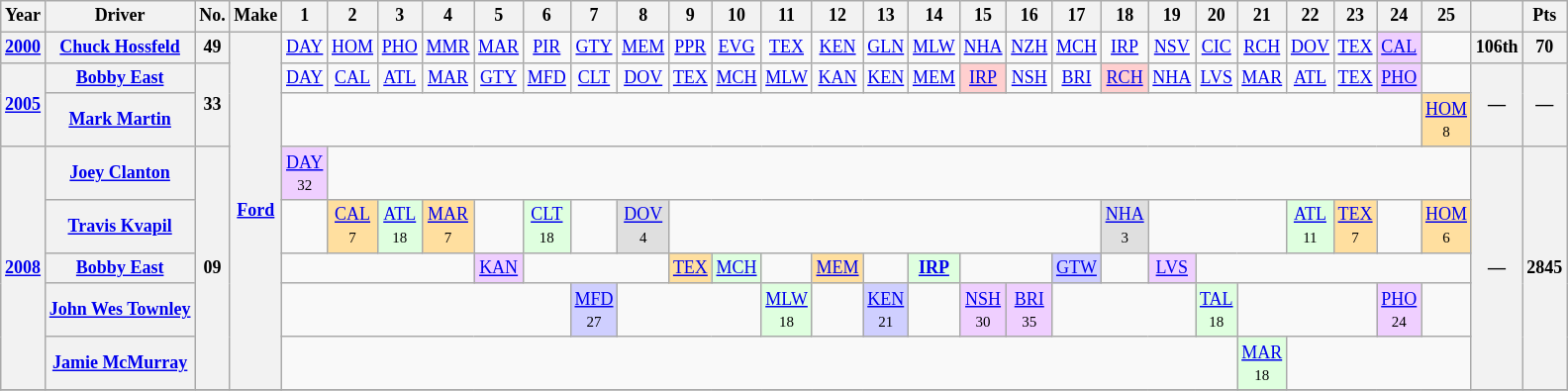<table class="wikitable" style="text-align:center; font-size:75%">
<tr>
<th>Year</th>
<th>Driver</th>
<th>No.</th>
<th>Make</th>
<th>1</th>
<th>2</th>
<th>3</th>
<th>4</th>
<th>5</th>
<th>6</th>
<th>7</th>
<th>8</th>
<th>9</th>
<th>10</th>
<th>11</th>
<th>12</th>
<th>13</th>
<th>14</th>
<th>15</th>
<th>16</th>
<th>17</th>
<th>18</th>
<th>19</th>
<th>20</th>
<th>21</th>
<th>22</th>
<th>23</th>
<th>24</th>
<th>25</th>
<th></th>
<th>Pts</th>
</tr>
<tr>
<th><a href='#'>2000</a></th>
<th><a href='#'>Chuck Hossfeld</a></th>
<th>49</th>
<th rowspan=8><a href='#'>Ford</a></th>
<td><a href='#'>DAY</a></td>
<td><a href='#'>HOM</a></td>
<td><a href='#'>PHO</a></td>
<td><a href='#'>MMR</a></td>
<td><a href='#'>MAR</a></td>
<td><a href='#'>PIR</a></td>
<td><a href='#'>GTY</a></td>
<td><a href='#'>MEM</a></td>
<td><a href='#'>PPR</a></td>
<td><a href='#'>EVG</a></td>
<td><a href='#'>TEX</a></td>
<td><a href='#'>KEN</a></td>
<td><a href='#'>GLN</a></td>
<td><a href='#'>MLW</a></td>
<td><a href='#'>NHA</a></td>
<td><a href='#'>NZH</a></td>
<td><a href='#'>MCH</a></td>
<td><a href='#'>IRP</a></td>
<td><a href='#'>NSV</a></td>
<td><a href='#'>CIC</a></td>
<td><a href='#'>RCH</a></td>
<td><a href='#'>DOV</a></td>
<td><a href='#'>TEX</a></td>
<td style="background:#EFCFFF;"><a href='#'>CAL</a><br></td>
<td></td>
<th>106th</th>
<th>70</th>
</tr>
<tr>
<th rowspan=2><a href='#'>2005</a></th>
<th><a href='#'>Bobby East</a></th>
<th rowspan=2>33</th>
<td><a href='#'>DAY</a></td>
<td><a href='#'>CAL</a></td>
<td><a href='#'>ATL</a></td>
<td><a href='#'>MAR</a></td>
<td><a href='#'>GTY</a></td>
<td><a href='#'>MFD</a></td>
<td><a href='#'>CLT</a></td>
<td><a href='#'>DOV</a></td>
<td><a href='#'>TEX</a></td>
<td><a href='#'>MCH</a></td>
<td><a href='#'>MLW</a></td>
<td><a href='#'>KAN</a></td>
<td><a href='#'>KEN</a></td>
<td><a href='#'>MEM</a></td>
<td style="background:#FFCFCF;"><a href='#'>IRP</a><br></td>
<td><a href='#'>NSH</a></td>
<td><a href='#'>BRI</a></td>
<td style="background:#FFCFCF;"><a href='#'>RCH</a><br></td>
<td><a href='#'>NHA</a></td>
<td><a href='#'>LVS</a></td>
<td><a href='#'>MAR</a></td>
<td><a href='#'>ATL</a></td>
<td><a href='#'>TEX</a></td>
<td style="background:#EFCFFF;"><a href='#'>PHO</a><br></td>
<td></td>
<th rowspan=2>—</th>
<th rowspan=2>—</th>
</tr>
<tr>
<th><a href='#'>Mark Martin</a></th>
<td colspan=24></td>
<td style="background:#FFDF9F;"><a href='#'>HOM</a><br><small>8</small></td>
</tr>
<tr>
<th rowspan=5><a href='#'>2008</a></th>
<th><a href='#'>Joey Clanton</a></th>
<th rowspan=5>09</th>
<td style="background:#EFCFFF;"><a href='#'>DAY</a><br><small>32</small></td>
<td colspan=24></td>
<th rowspan=5>—</th>
<th rowspan=5>2845</th>
</tr>
<tr>
<th><a href='#'>Travis Kvapil</a></th>
<td></td>
<td style="background:#FFDF9F;"><a href='#'>CAL</a><br><small>7</small></td>
<td style="background:#DFFFDF;"><a href='#'>ATL</a><br><small>18</small></td>
<td style="background:#FFDF9F;"><a href='#'>MAR</a><br><small>7</small></td>
<td></td>
<td style="background:#DFFFDF;"><a href='#'>CLT</a><br><small>18</small></td>
<td></td>
<td style="background:#DFDFDF;"><a href='#'>DOV</a><br><small>4</small></td>
<td colspan=9></td>
<td style="background:#DFDFDF;"><a href='#'>NHA</a><br><small>3</small></td>
<td colspan=3></td>
<td style="background:#DFFFDF;"><a href='#'>ATL</a><br><small>11</small></td>
<td style="background:#FFDF9F;"><a href='#'>TEX</a><br><small>7</small></td>
<td></td>
<td style="background:#FFDF9F;"><a href='#'>HOM</a><br><small>6</small></td>
</tr>
<tr>
<th><a href='#'>Bobby East</a></th>
<td colspan=4></td>
<td style="background:#EFCFFF;"><a href='#'>KAN</a><br></td>
<td colspan=3></td>
<td style="background:#FFDF9F;"><a href='#'>TEX</a><br></td>
<td style="background:#DFFFDF;"><a href='#'>MCH</a><br></td>
<td></td>
<td style="background:#FFDF9F;"><a href='#'>MEM</a><br></td>
<td></td>
<td style="background:#DFFFDF;"><strong><a href='#'>IRP</a></strong><br></td>
<td colspan=2></td>
<td style="background:#CFCFFF;"><a href='#'>GTW</a><br></td>
<td></td>
<td style="background:#EFCFFF;"><a href='#'>LVS</a><br></td>
<td colspan=6></td>
</tr>
<tr>
<th><a href='#'>John Wes Townley</a></th>
<td colspan=6></td>
<td style="background:#CFCFFF;"><a href='#'>MFD</a><br><small>27</small></td>
<td colspan=3></td>
<td style="background:#DFFFDF;"><a href='#'>MLW</a><br><small>18</small></td>
<td></td>
<td style="background:#CFCFFF;"><a href='#'>KEN</a><br><small>21</small></td>
<td></td>
<td style="background:#EFCFFF;"><a href='#'>NSH</a><br><small>30</small></td>
<td style="background:#EFCFFF;"><a href='#'>BRI</a><br><small>35</small></td>
<td colspan=3></td>
<td style="background:#DFFFDF;"><a href='#'>TAL</a><br><small>18</small></td>
<td colspan=3></td>
<td style="background:#EFCFFF;"><a href='#'>PHO</a><br><small>24</small></td>
<td></td>
</tr>
<tr>
<th><a href='#'>Jamie McMurray</a></th>
<td colspan=20></td>
<td style="background:#DFFFDF;"><a href='#'>MAR</a><br><small>18</small></td>
<td colspan=4></td>
</tr>
<tr>
</tr>
</table>
